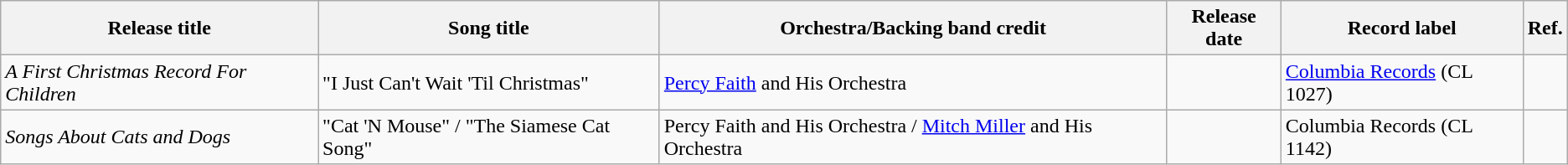<table class="wikitable">
<tr>
<th>Release title</th>
<th>Song title</th>
<th>Orchestra/Backing band credit</th>
<th>Release date</th>
<th>Record label</th>
<th>Ref.</th>
</tr>
<tr>
<td><em>A First Christmas Record For Children</em></td>
<td>"I Just Can't Wait 'Til Christmas"</td>
<td><a href='#'>Percy Faith</a> and His Orchestra</td>
<td></td>
<td><a href='#'>Columbia Records</a> (CL 1027)</td>
<td></td>
</tr>
<tr>
<td><em>Songs About Cats and Dogs</em></td>
<td>"Cat 'N Mouse" / "The Siamese Cat Song"</td>
<td>Percy Faith and His Orchestra / <a href='#'>Mitch Miller</a> and His Orchestra</td>
<td></td>
<td>Columbia Records (CL 1142)</td>
<td></td>
</tr>
</table>
